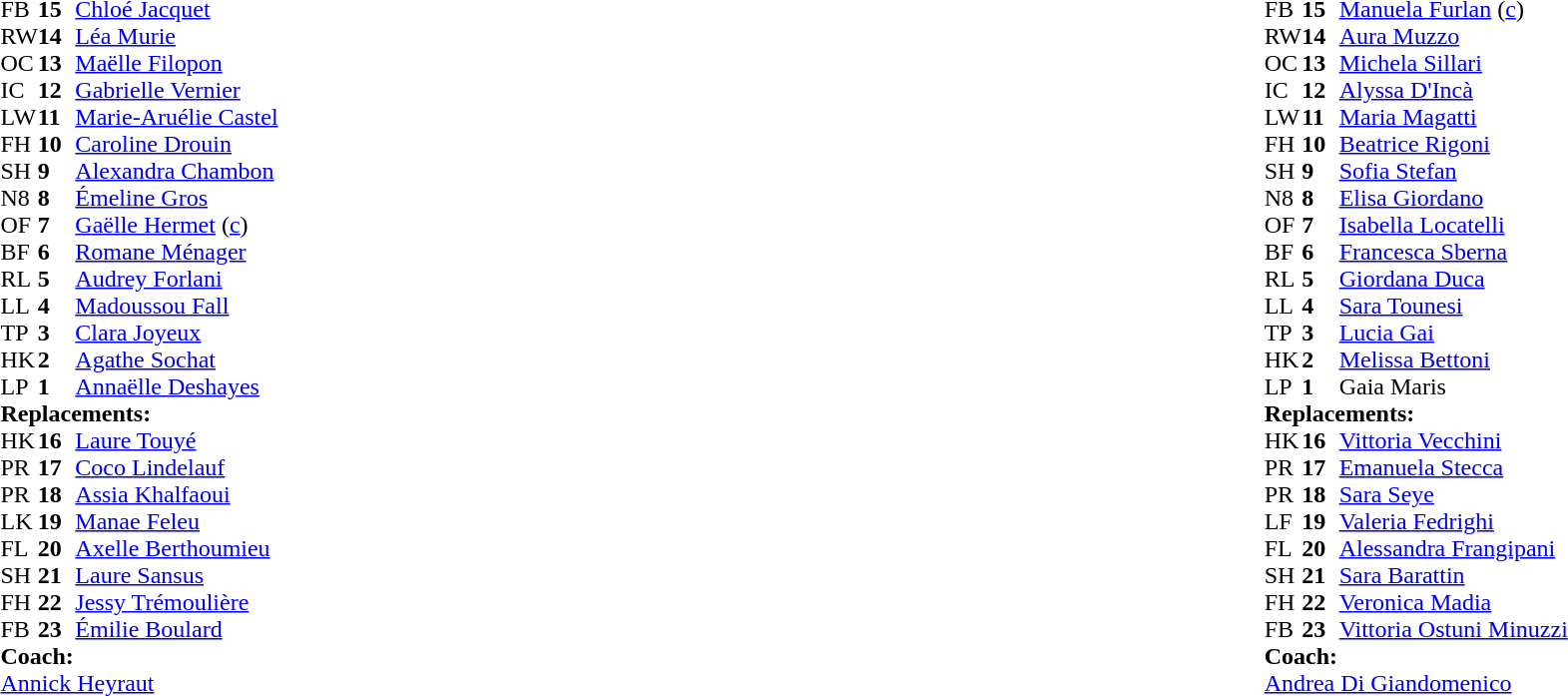<table style="width:100%">
<tr>
<td style="vertical-align:top;width:50%"><br><table cellspacing="0" cellpadding="0">
<tr>
<th width="25"></th>
<th width="25"></th>
</tr>
<tr>
<td style="vertical-align:top;width:0%"></td>
</tr>
<tr>
<td>FB</td>
<td><strong>15</strong></td>
<td><a href='#'>Chloé Jacquet</a></td>
</tr>
<tr>
<td>RW</td>
<td><strong>14</strong></td>
<td><a href='#'>Léa Murie</a></td>
</tr>
<tr>
<td>OC</td>
<td><strong>13</strong></td>
<td><a href='#'>Maëlle Filopon</a></td>
</tr>
<tr>
<td>IC</td>
<td><strong>12</strong></td>
<td><a href='#'>Gabrielle Vernier</a></td>
<td></td>
<td></td>
</tr>
<tr>
<td>LW</td>
<td><strong>11</strong></td>
<td><a href='#'>Marie-Aruélie Castel</a></td>
</tr>
<tr>
<td>FH</td>
<td><strong>10</strong></td>
<td><a href='#'>Caroline Drouin</a></td>
<td></td>
<td></td>
</tr>
<tr>
<td>SH</td>
<td><strong>9</strong></td>
<td><a href='#'>Alexandra Chambon</a></td>
<td></td>
<td></td>
</tr>
<tr>
<td>N8</td>
<td><strong>8</strong></td>
<td><a href='#'>Émeline Gros</a></td>
<td></td>
<td></td>
</tr>
<tr>
<td>OF</td>
<td><strong>7</strong></td>
<td><a href='#'>Gaëlle Hermet</a> (<a href='#'>c</a>)</td>
</tr>
<tr>
<td>BF</td>
<td><strong>6</strong></td>
<td><a href='#'>Romane Ménager</a></td>
<td></td>
<td></td>
</tr>
<tr>
<td>RL</td>
<td><strong>5</strong></td>
<td><a href='#'>Audrey Forlani</a></td>
</tr>
<tr>
<td>LL</td>
<td><strong>4</strong></td>
<td><a href='#'>Madoussou Fall</a></td>
</tr>
<tr>
<td>TP</td>
<td><strong>3</strong></td>
<td><a href='#'>Clara Joyeux</a></td>
<td></td>
<td></td>
</tr>
<tr>
<td>HK</td>
<td><strong>2</strong></td>
<td><a href='#'>Agathe Sochat</a></td>
<td></td>
<td></td>
</tr>
<tr>
<td>LP</td>
<td><strong>1</strong></td>
<td><a href='#'>Annaëlle Deshayes</a></td>
<td></td>
<td></td>
</tr>
<tr>
<td colspan=3><strong>Replacements:</strong></td>
</tr>
<tr>
<td>HK</td>
<td><strong>16</strong></td>
<td><a href='#'>Laure Touyé</a></td>
<td></td>
<td></td>
</tr>
<tr>
<td>PR</td>
<td><strong>17</strong></td>
<td><a href='#'>Coco Lindelauf</a></td>
<td></td>
<td></td>
</tr>
<tr>
<td>PR</td>
<td><strong>18</strong></td>
<td><a href='#'>Assia Khalfaoui</a></td>
<td></td>
<td></td>
</tr>
<tr>
<td>LK</td>
<td><strong>19</strong></td>
<td><a href='#'>Manae Feleu</a></td>
<td></td>
<td></td>
</tr>
<tr>
<td>FL</td>
<td><strong>20</strong></td>
<td><a href='#'>Axelle Berthoumieu</a></td>
<td></td>
<td></td>
</tr>
<tr>
<td>SH</td>
<td><strong>21</strong></td>
<td><a href='#'>Laure Sansus</a></td>
<td></td>
<td></td>
</tr>
<tr>
<td>FH</td>
<td><strong>22</strong></td>
<td><a href='#'>Jessy Trémoulière</a></td>
<td></td>
<td></td>
</tr>
<tr>
<td>FB</td>
<td><strong>23</strong></td>
<td><a href='#'>Émilie Boulard</a></td>
<td></td>
<td></td>
</tr>
<tr>
<td colspan=3><strong>Coach:</strong></td>
</tr>
<tr>
<td colspan="4"> <a href='#'>Annick Heyraut</a></td>
</tr>
</table>
</td>
<td style="vertical-align:top"></td>
<td style="vertical-align:top; width:50%"><br><table cellspacing="0" cellpadding="0" style="margin:auto">
<tr>
<th width="25"></th>
<th width="25"></th>
</tr>
<tr>
<td>FB</td>
<td><strong>15</strong></td>
<td><a href='#'>Manuela Furlan</a> (<a href='#'>c</a>)</td>
</tr>
<tr>
<td>RW</td>
<td><strong>14</strong></td>
<td><a href='#'>Aura Muzzo</a></td>
</tr>
<tr>
<td>OC</td>
<td><strong>13</strong></td>
<td><a href='#'>Michela Sillari</a></td>
<td></td>
<td></td>
</tr>
<tr>
<td>IC</td>
<td><strong>12</strong></td>
<td><a href='#'>Alyssa D'Incà</a></td>
<td></td>
<td></td>
</tr>
<tr>
<td>LW</td>
<td><strong>11</strong></td>
<td><a href='#'>Maria Magatti</a></td>
</tr>
<tr>
<td>FH</td>
<td><strong>10</strong></td>
<td><a href='#'>Beatrice Rigoni</a></td>
</tr>
<tr>
<td>SH</td>
<td><strong>9</strong></td>
<td><a href='#'>Sofia Stefan</a></td>
<td></td>
<td></td>
</tr>
<tr>
<td>N8</td>
<td><strong>8</strong></td>
<td><a href='#'>Elisa Giordano</a></td>
</tr>
<tr>
<td>OF</td>
<td><strong>7</strong></td>
<td><a href='#'>Isabella Locatelli</a></td>
</tr>
<tr>
<td>BF</td>
<td><strong>6</strong></td>
<td><a href='#'>Francesca Sberna</a></td>
<td></td>
<td></td>
</tr>
<tr>
<td>RL</td>
<td><strong>5</strong></td>
<td><a href='#'>Giordana Duca</a></td>
</tr>
<tr>
<td>LL</td>
<td><strong>4</strong></td>
<td><a href='#'>Sara Tounesi</a></td>
<td></td>
<td></td>
</tr>
<tr>
<td>TP</td>
<td><strong>3</strong></td>
<td><a href='#'>Lucia Gai</a></td>
<td></td>
<td></td>
</tr>
<tr>
<td>HK</td>
<td><strong>2</strong></td>
<td><a href='#'>Melissa Bettoni</a></td>
<td></td>
<td></td>
</tr>
<tr>
<td>LP</td>
<td><strong>1</strong></td>
<td>Gaia Maris</td>
<td></td>
<td></td>
</tr>
<tr>
<td colspan=3><strong>Replacements:</strong></td>
</tr>
<tr>
<td>HK</td>
<td><strong>16</strong></td>
<td><a href='#'>Vittoria Vecchini</a></td>
<td></td>
<td></td>
</tr>
<tr>
<td>PR</td>
<td><strong>17</strong></td>
<td><a href='#'>Emanuela Stecca</a></td>
<td></td>
<td></td>
</tr>
<tr>
<td>PR</td>
<td><strong>18</strong></td>
<td><a href='#'>Sara Seye</a></td>
<td></td>
<td></td>
</tr>
<tr>
<td>LF</td>
<td><strong>19</strong></td>
<td><a href='#'>Valeria Fedrighi</a></td>
<td></td>
<td></td>
</tr>
<tr>
<td>FL</td>
<td><strong>20</strong></td>
<td><a href='#'>Alessandra Frangipani</a></td>
<td></td>
<td></td>
</tr>
<tr>
<td>SH</td>
<td><strong>21</strong></td>
<td><a href='#'>Sara Barattin</a></td>
<td></td>
<td></td>
</tr>
<tr>
<td>FH</td>
<td><strong>22</strong></td>
<td><a href='#'>Veronica Madia</a></td>
<td></td>
<td></td>
</tr>
<tr>
<td>FB</td>
<td><strong>23</strong></td>
<td><a href='#'>Vittoria Ostuni Minuzzi</a></td>
<td></td>
<td></td>
</tr>
<tr>
<td colspan=3><strong>Coach:</strong></td>
</tr>
<tr>
<td colspan="4"> <a href='#'>Andrea Di Giandomenico</a></td>
</tr>
</table>
</td>
</tr>
</table>
